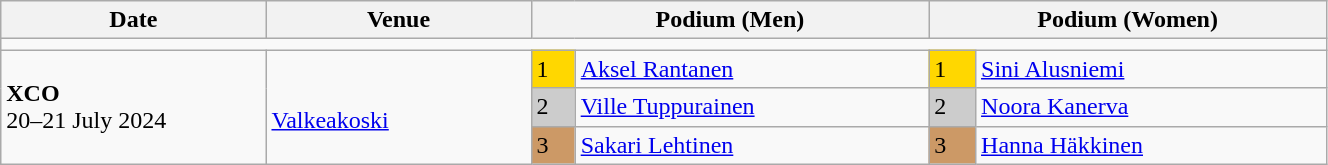<table class="wikitable" width=70%>
<tr>
<th>Date</th>
<th width=20%>Venue</th>
<th colspan=2 width=30%>Podium (Men)</th>
<th colspan=2 width=30%>Podium (Women)</th>
</tr>
<tr>
<td colspan=6></td>
</tr>
<tr>
<td rowspan=3><strong>XCO</strong> <br> 20–21 July 2024</td>
<td rowspan=3><br><a href='#'>Valkeakoski</a></td>
<td bgcolor=FFD700>1</td>
<td><a href='#'>Aksel Rantanen</a></td>
<td bgcolor=FFD700>1</td>
<td><a href='#'>Sini Alusniemi</a></td>
</tr>
<tr>
<td bgcolor=CCCCCC>2</td>
<td><a href='#'>Ville Tuppurainen</a></td>
<td bgcolor=CCCCCC>2</td>
<td><a href='#'>Noora Kanerva</a></td>
</tr>
<tr>
<td bgcolor=CC9966>3</td>
<td><a href='#'>Sakari Lehtinen</a></td>
<td bgcolor=CC9966>3</td>
<td><a href='#'>Hanna Häkkinen</a></td>
</tr>
</table>
